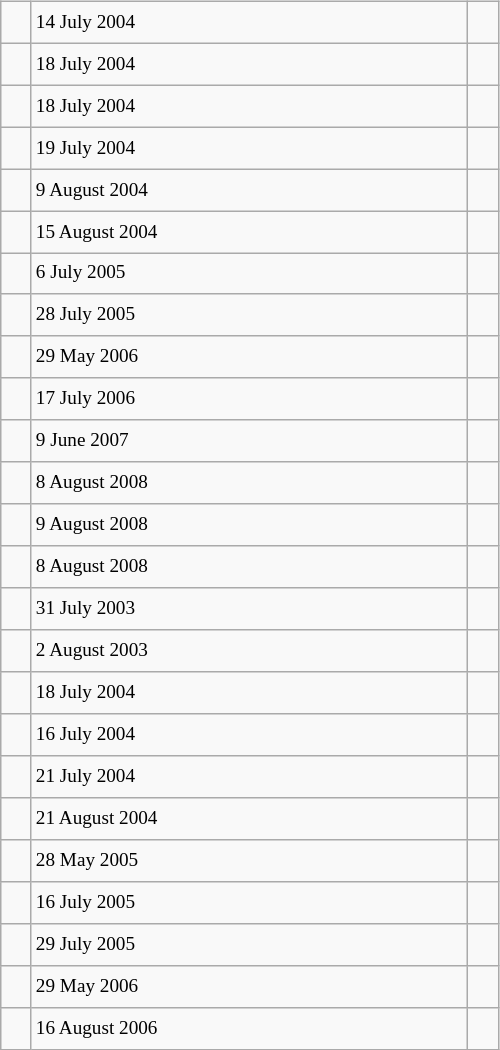<table class="wikitable" style="font-size: 80%; float: left; width: 26em; margin-right: 1em; height: 700px">
<tr>
<td></td>
<td>14 July 2004</td>
<td></td>
</tr>
<tr>
<td></td>
<td>18 July 2004</td>
<td></td>
</tr>
<tr>
<td></td>
<td>18 July 2004</td>
<td></td>
</tr>
<tr>
<td></td>
<td>19 July 2004</td>
<td></td>
</tr>
<tr>
<td></td>
<td>9 August 2004</td>
<td></td>
</tr>
<tr>
<td></td>
<td>15 August 2004</td>
<td></td>
</tr>
<tr>
<td></td>
<td>6 July 2005</td>
<td></td>
</tr>
<tr>
<td></td>
<td>28 July 2005</td>
<td></td>
</tr>
<tr>
<td></td>
<td>29 May 2006</td>
<td></td>
</tr>
<tr>
<td></td>
<td>17 July 2006</td>
<td></td>
</tr>
<tr>
<td></td>
<td>9 June 2007</td>
<td></td>
</tr>
<tr>
<td></td>
<td>8 August 2008</td>
<td></td>
</tr>
<tr>
<td></td>
<td>9 August 2008</td>
<td></td>
</tr>
<tr>
<td></td>
<td>8 August 2008</td>
<td></td>
</tr>
<tr>
<td></td>
<td>31 July 2003</td>
<td></td>
</tr>
<tr>
<td></td>
<td>2 August 2003</td>
<td></td>
</tr>
<tr>
<td></td>
<td>18 July 2004</td>
<td></td>
</tr>
<tr>
<td></td>
<td>16 July 2004</td>
<td></td>
</tr>
<tr>
<td></td>
<td>21 July 2004</td>
<td></td>
</tr>
<tr>
<td></td>
<td>21 August 2004</td>
<td></td>
</tr>
<tr>
<td></td>
<td>28 May 2005</td>
<td></td>
</tr>
<tr>
<td></td>
<td>16 July 2005</td>
<td></td>
</tr>
<tr>
<td></td>
<td>29 July 2005</td>
<td></td>
</tr>
<tr>
<td></td>
<td>29 May 2006</td>
<td></td>
</tr>
<tr>
<td></td>
<td>16 August 2006</td>
<td></td>
</tr>
</table>
